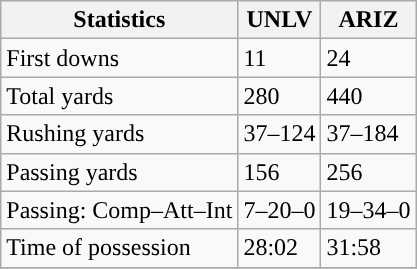<table class="wikitable" style="float: left;">
<tr>
<th>Statistics</th>
<th>UNLV</th>
<th>ARIZ</th>
</tr>
<tr>
<td>First downs</td>
<td>11</td>
<td>24</td>
</tr>
<tr>
<td>Total yards</td>
<td>280</td>
<td>440</td>
</tr>
<tr>
<td>Rushing yards</td>
<td>37–124</td>
<td>37–184</td>
</tr>
<tr>
<td>Passing yards</td>
<td>156</td>
<td>256</td>
</tr>
<tr>
<td>Passing: Comp–Att–Int</td>
<td>7–20–0</td>
<td>19–34–0</td>
</tr>
<tr>
<td>Time of possession</td>
<td>28:02</td>
<td>31:58</td>
</tr>
<tr>
</tr>
</table>
